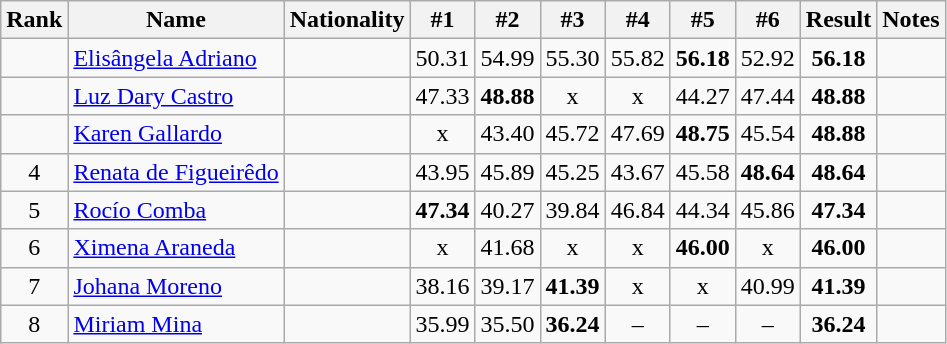<table class="wikitable sortable" style="text-align:center">
<tr>
<th>Rank</th>
<th>Name</th>
<th>Nationality</th>
<th>#1</th>
<th>#2</th>
<th>#3</th>
<th>#4</th>
<th>#5</th>
<th>#6</th>
<th>Result</th>
<th>Notes</th>
</tr>
<tr>
<td></td>
<td align=left><a href='#'>Elisângela Adriano</a></td>
<td align=left></td>
<td>50.31</td>
<td>54.99</td>
<td>55.30</td>
<td>55.82</td>
<td><strong>56.18</strong></td>
<td>52.92</td>
<td><strong>56.18</strong></td>
<td></td>
</tr>
<tr>
<td></td>
<td align=left><a href='#'>Luz Dary Castro</a></td>
<td align=left></td>
<td>47.33</td>
<td><strong>48.88</strong></td>
<td>x</td>
<td>x</td>
<td>44.27</td>
<td>47.44</td>
<td><strong>48.88</strong></td>
<td></td>
</tr>
<tr>
<td></td>
<td align=left><a href='#'>Karen Gallardo</a></td>
<td align=left></td>
<td>x</td>
<td>43.40</td>
<td>45.72</td>
<td>47.69</td>
<td><strong>48.75</strong></td>
<td>45.54</td>
<td><strong>48.88</strong></td>
<td></td>
</tr>
<tr>
<td>4</td>
<td align=left><a href='#'>Renata de Figueirêdo</a></td>
<td align=left></td>
<td>43.95</td>
<td>45.89</td>
<td>45.25</td>
<td>43.67</td>
<td>45.58</td>
<td><strong>48.64</strong></td>
<td><strong>48.64</strong></td>
<td></td>
</tr>
<tr>
<td>5</td>
<td align=left><a href='#'>Rocío Comba</a></td>
<td align=left></td>
<td><strong>47.34</strong></td>
<td>40.27</td>
<td>39.84</td>
<td>46.84</td>
<td>44.34</td>
<td>45.86</td>
<td><strong>47.34</strong></td>
<td></td>
</tr>
<tr>
<td>6</td>
<td align=left><a href='#'>Ximena Araneda</a></td>
<td align=left></td>
<td>x</td>
<td>41.68</td>
<td>x</td>
<td>x</td>
<td><strong>46.00</strong></td>
<td>x</td>
<td><strong>46.00</strong></td>
<td></td>
</tr>
<tr>
<td>7</td>
<td align=left><a href='#'>Johana Moreno</a></td>
<td align=left></td>
<td>38.16</td>
<td>39.17</td>
<td><strong>41.39</strong></td>
<td>x</td>
<td>x</td>
<td>40.99</td>
<td><strong>41.39</strong></td>
<td></td>
</tr>
<tr>
<td>8</td>
<td align=left><a href='#'>Miriam Mina</a></td>
<td align=left></td>
<td>35.99</td>
<td>35.50</td>
<td><strong>36.24</strong></td>
<td>–</td>
<td>–</td>
<td>–</td>
<td><strong>36.24</strong></td>
<td></td>
</tr>
</table>
